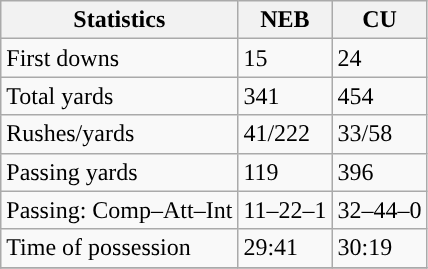<table class="wikitable" style="float: left;">
<tr>
<th>Statistics</th>
<th>NEB</th>
<th>CU</th>
</tr>
<tr>
<td>First downs</td>
<td>15</td>
<td>24</td>
</tr>
<tr>
<td>Total yards</td>
<td>341</td>
<td>454</td>
</tr>
<tr>
<td>Rushes/yards</td>
<td>41/222</td>
<td>33/58</td>
</tr>
<tr>
<td>Passing yards</td>
<td>119</td>
<td>396</td>
</tr>
<tr>
<td>Passing: Comp–Att–Int</td>
<td>11–22–1</td>
<td>32–44–0</td>
</tr>
<tr>
<td>Time of possession</td>
<td>29:41</td>
<td>30:19</td>
</tr>
<tr>
</tr>
</table>
